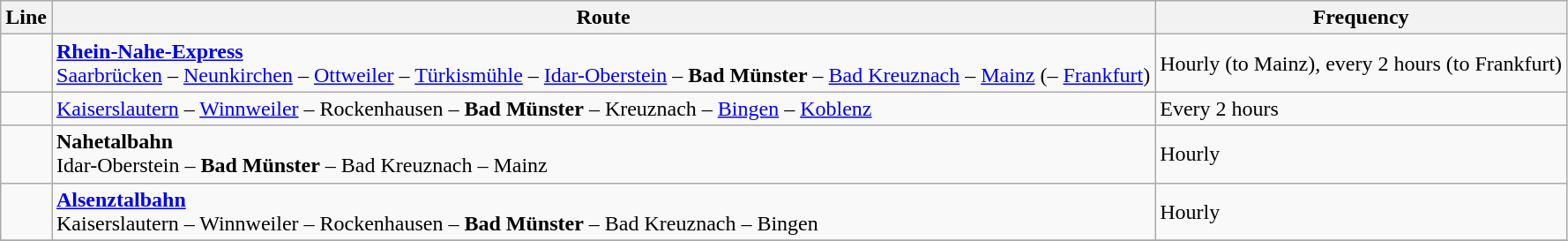<table class="wikitable">
<tr>
<th>Line</th>
<th>Route</th>
<th>Frequency</th>
</tr>
<tr>
<td></td>
<td><strong><a href='#'>Rhein-Nahe-Express</a></strong><br><a href='#'>Saarbrücken</a> – <a href='#'>Neunkirchen</a> – <a href='#'>Ottweiler</a> – <a href='#'>Türkismühle</a> – <a href='#'>Idar-Oberstein</a> – <strong>Bad Münster</strong> – <a href='#'>Bad Kreuznach</a> – <a href='#'>Mainz</a> (– <a href='#'>Frankfurt</a>)</td>
<td>Hourly (to Mainz), every 2 hours (to Frankfurt)</td>
</tr>
<tr>
<td></td>
<td><a href='#'>Kaiserslautern</a> – <a href='#'>Winnweiler</a> – Rockenhausen – <strong>Bad Münster</strong> –  Kreuznach – <a href='#'>Bingen</a> – <a href='#'>Koblenz</a></td>
<td>Every 2 hours</td>
</tr>
<tr>
<td></td>
<td><strong>Nahetalbahn</strong><br>Idar-Oberstein – <strong>Bad Münster</strong> – Bad Kreuznach – Mainz</td>
<td>Hourly</td>
</tr>
<tr>
<td></td>
<td><strong><a href='#'>Alsenztalbahn</a></strong><br>Kaiserslautern – Winnweiler – Rockenhausen – <strong>Bad Münster</strong> – Bad Kreuznach  – Bingen</td>
<td>Hourly</td>
</tr>
<tr>
</tr>
</table>
